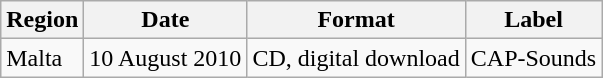<table class="wikitable">
<tr>
<th>Region</th>
<th>Date</th>
<th>Format</th>
<th>Label</th>
</tr>
<tr>
<td>Malta</td>
<td>10 August 2010</td>
<td>CD, digital download</td>
<td>CAP-Sounds</td>
</tr>
</table>
